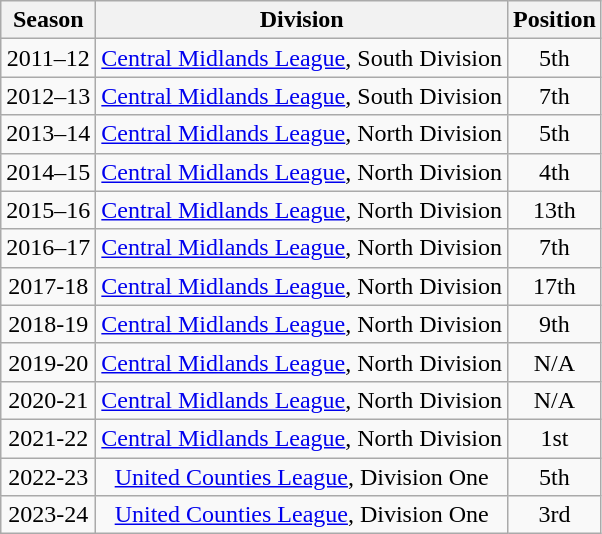<table class="wikitable" style="text-align: center">
<tr>
<th>Season</th>
<th>Division</th>
<th>Position</th>
</tr>
<tr>
<td>2011–12</td>
<td><a href='#'>Central Midlands League</a>, South Division</td>
<td>5th</td>
</tr>
<tr>
<td>2012–13</td>
<td><a href='#'>Central Midlands League</a>, South Division</td>
<td>7th</td>
</tr>
<tr>
<td>2013–14</td>
<td><a href='#'>Central Midlands League</a>, North Division</td>
<td>5th</td>
</tr>
<tr>
<td>2014–15</td>
<td><a href='#'>Central Midlands League</a>, North Division</td>
<td>4th</td>
</tr>
<tr>
<td>2015–16</td>
<td><a href='#'>Central Midlands League</a>, North Division</td>
<td>13th</td>
</tr>
<tr>
<td>2016–17</td>
<td><a href='#'>Central Midlands League</a>, North Division</td>
<td>7th</td>
</tr>
<tr>
<td>2017-18</td>
<td><a href='#'>Central Midlands League</a>, North Division</td>
<td>17th</td>
</tr>
<tr>
<td>2018-19</td>
<td><a href='#'>Central Midlands League</a>, North Division</td>
<td>9th</td>
</tr>
<tr>
<td>2019-20</td>
<td><a href='#'>Central Midlands League</a>, North Division</td>
<td>N/A</td>
</tr>
<tr>
<td>2020-21</td>
<td><a href='#'>Central Midlands League</a>, North Division</td>
<td>N/A</td>
</tr>
<tr>
<td>2021-22</td>
<td><a href='#'>Central Midlands League</a>, North Division</td>
<td>1st</td>
</tr>
<tr>
<td>2022-23</td>
<td><a href='#'>United Counties League</a>, Division One</td>
<td>5th</td>
</tr>
<tr>
<td>2023-24</td>
<td><a href='#'>United Counties League</a>, Division One</td>
<td>3rd</td>
</tr>
</table>
